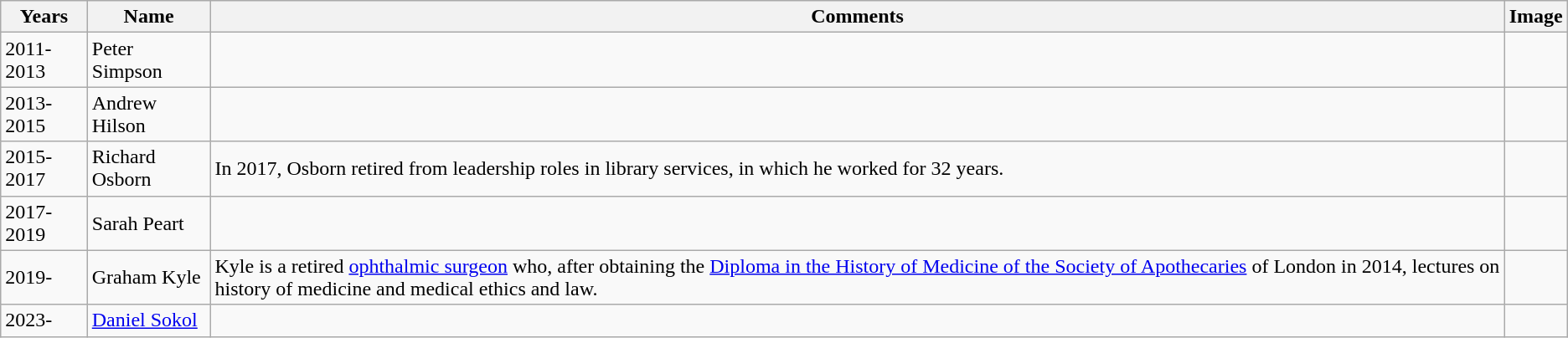<table class="wikitable">
<tr>
<th>Years</th>
<th>Name</th>
<th>Comments</th>
<th>Image</th>
</tr>
<tr>
<td>2011-2013</td>
<td>Peter Simpson</td>
<td></td>
<td></td>
</tr>
<tr>
<td>2013-2015</td>
<td>Andrew Hilson</td>
<td></td>
<td></td>
</tr>
<tr>
<td>2015-2017</td>
<td>Richard Osborn</td>
<td>In 2017, Osborn retired from leadership roles in library services, in which he worked for 32 years.</td>
<td></td>
</tr>
<tr>
<td>2017-2019</td>
<td>Sarah Peart</td>
<td></td>
<td></td>
</tr>
<tr>
<td>2019-</td>
<td>Graham Kyle</td>
<td>Kyle is a retired <a href='#'>ophthalmic surgeon</a> who, after obtaining the <a href='#'>Diploma in the History of Medicine of the Society of Apothecaries</a> of London in 2014, lectures on history of medicine and medical ethics and law.</td>
<td></td>
</tr>
<tr>
<td>2023-</td>
<td><a href='#'>Daniel Sokol</a></td>
<td></td>
<td></td>
</tr>
</table>
